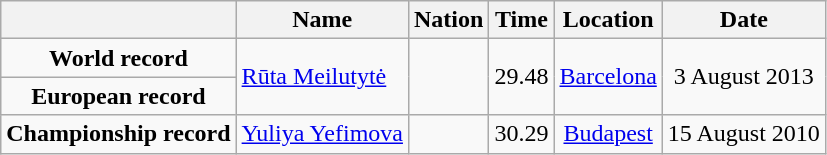<table class=wikitable style=text-align:center>
<tr>
<th></th>
<th>Name</th>
<th>Nation</th>
<th>Time</th>
<th>Location</th>
<th>Date</th>
</tr>
<tr>
<td><strong>World record</strong></td>
<td align=left rowspan=2><a href='#'>Rūta Meilutytė</a></td>
<td align=left rowspan=2></td>
<td align=left rowspan=2>29.48</td>
<td rowspan=2><a href='#'>Barcelona</a></td>
<td rowspan=2>3 August 2013</td>
</tr>
<tr>
<td><strong>European record</strong></td>
</tr>
<tr>
<td><strong>Championship record</strong></td>
<td align=left><a href='#'>Yuliya Yefimova</a></td>
<td align=left></td>
<td align=left>30.29</td>
<td><a href='#'>Budapest</a></td>
<td>15 August 2010</td>
</tr>
</table>
